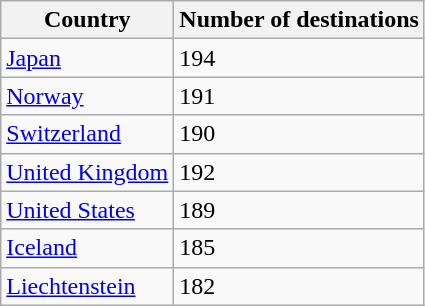<table class="wikitable sortable">
<tr>
<th>Country</th>
<th>Number of destinations</th>
</tr>
<tr>
<td><a href='#'>Japan</a></td>
<td>194</td>
</tr>
<tr>
<td><a href='#'>Norway</a></td>
<td>191</td>
</tr>
<tr>
<td><a href='#'>Switzerland</a></td>
<td>190</td>
</tr>
<tr>
<td><a href='#'>United Kingdom</a></td>
<td>192</td>
</tr>
<tr>
<td><a href='#'>United States</a></td>
<td>189</td>
</tr>
<tr>
<td><a href='#'>Iceland</a></td>
<td>185</td>
</tr>
<tr>
<td><a href='#'>Liechtenstein</a></td>
<td>182</td>
</tr>
</table>
